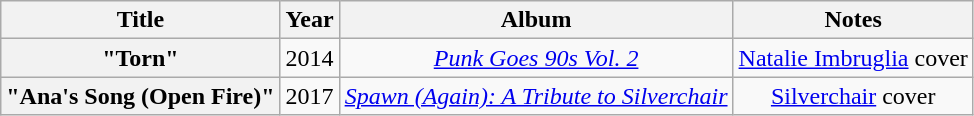<table class="wikitable plainrowheaders" style="text-align:center;">
<tr>
<th scope="col">Title</th>
<th scope="col">Year</th>
<th scope="col">Album</th>
<th scope="col">Notes</th>
</tr>
<tr>
<th scope="row">"Torn"</th>
<td>2014</td>
<td><em><a href='#'>Punk Goes 90s Vol. 2</a></em></td>
<td><a href='#'>Natalie Imbruglia</a> cover</td>
</tr>
<tr>
<th scope="row">"Ana's Song (Open Fire)"</th>
<td>2017</td>
<td><em><a href='#'>Spawn (Again): A Tribute to Silverchair</a></em></td>
<td><a href='#'>Silverchair</a> cover</td>
</tr>
</table>
